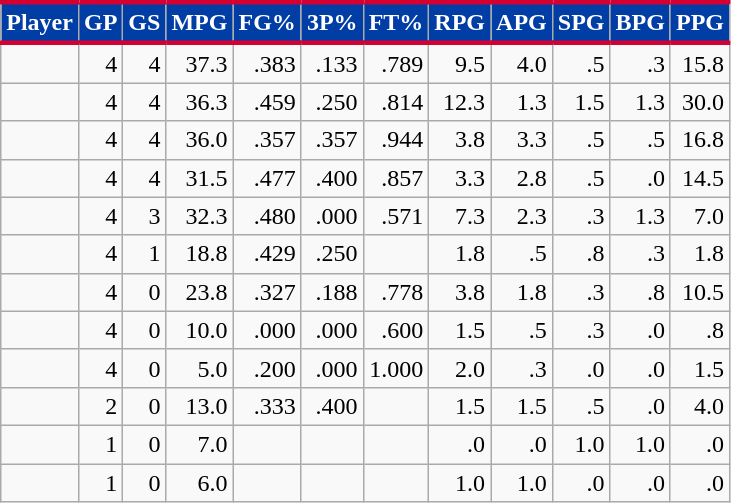<table class="wikitable sortable" style="text-align:right;">
<tr>
<th style="background:#003DA5; color:#FFFFFF; border-top:#D50032 3px solid; border-bottom:#D50032 3px solid;">Player</th>
<th style="background:#003DA5; color:#FFFFFF; border-top:#D50032 3px solid; border-bottom:#D50032 3px solid;">GP</th>
<th style="background:#003DA5; color:#FFFFFF; border-top:#D50032 3px solid; border-bottom:#D50032 3px solid;">GS</th>
<th style="background:#003DA5; color:#FFFFFF; border-top:#D50032 3px solid; border-bottom:#D50032 3px solid;">MPG</th>
<th style="background:#003DA5; color:#FFFFFF; border-top:#D50032 3px solid; border-bottom:#D50032 3px solid;">FG%</th>
<th style="background:#003DA5; color:#FFFFFF; border-top:#D50032 3px solid; border-bottom:#D50032 3px solid;">3P%</th>
<th style="background:#003DA5; color:#FFFFFF; border-top:#D50032 3px solid; border-bottom:#D50032 3px solid;">FT%</th>
<th style="background:#003DA5; color:#FFFFFF; border-top:#D50032 3px solid; border-bottom:#D50032 3px solid;">RPG</th>
<th style="background:#003DA5; color:#FFFFFF; border-top:#D50032 3px solid; border-bottom:#D50032 3px solid;">APG</th>
<th style="background:#003DA5; color:#FFFFFF; border-top:#D50032 3px solid; border-bottom:#D50032 3px solid;">SPG</th>
<th style="background:#003DA5; color:#FFFFFF; border-top:#D50032 3px solid; border-bottom:#D50032 3px solid;">BPG</th>
<th style="background:#003DA5; color:#FFFFFF; border-top:#D50032 3px solid; border-bottom:#D50032 3px solid;">PPG</th>
</tr>
<tr>
<td style="text-align:left;"></td>
<td>4</td>
<td>4</td>
<td>37.3</td>
<td>.383</td>
<td>.133</td>
<td>.789</td>
<td>9.5</td>
<td>4.0</td>
<td>.5</td>
<td>.3</td>
<td>15.8</td>
</tr>
<tr>
<td style="text-align:left;"></td>
<td>4</td>
<td>4</td>
<td>36.3</td>
<td>.459</td>
<td>.250</td>
<td>.814</td>
<td>12.3</td>
<td>1.3</td>
<td>1.5</td>
<td>1.3</td>
<td>30.0</td>
</tr>
<tr>
<td style="text-align:left;"></td>
<td>4</td>
<td>4</td>
<td>36.0</td>
<td>.357</td>
<td>.357</td>
<td>.944</td>
<td>3.8</td>
<td>3.3</td>
<td>.5</td>
<td>.5</td>
<td>16.8</td>
</tr>
<tr>
<td style="text-align:left;"></td>
<td>4</td>
<td>4</td>
<td>31.5</td>
<td>.477</td>
<td>.400</td>
<td>.857</td>
<td>3.3</td>
<td>2.8</td>
<td>.5</td>
<td>.0</td>
<td>14.5</td>
</tr>
<tr>
<td style="text-align:left;"></td>
<td>4</td>
<td>3</td>
<td>32.3</td>
<td>.480</td>
<td>.000</td>
<td>.571</td>
<td>7.3</td>
<td>2.3</td>
<td>.3</td>
<td>1.3</td>
<td>7.0</td>
</tr>
<tr>
<td style="text-align:left;"></td>
<td>4</td>
<td>1</td>
<td>18.8</td>
<td>.429</td>
<td>.250</td>
<td></td>
<td>1.8</td>
<td>.5</td>
<td>.8</td>
<td>.3</td>
<td>1.8</td>
</tr>
<tr>
<td style="text-align:left;"></td>
<td>4</td>
<td>0</td>
<td>23.8</td>
<td>.327</td>
<td>.188</td>
<td>.778</td>
<td>3.8</td>
<td>1.8</td>
<td>.3</td>
<td>.8</td>
<td>10.5</td>
</tr>
<tr>
<td style="text-align:left;"></td>
<td>4</td>
<td>0</td>
<td>10.0</td>
<td>.000</td>
<td>.000</td>
<td>.600</td>
<td>1.5</td>
<td>.5</td>
<td>.3</td>
<td>.0</td>
<td>.8</td>
</tr>
<tr>
<td style="text-align:left;"></td>
<td>4</td>
<td>0</td>
<td>5.0</td>
<td>.200</td>
<td>.000</td>
<td>1.000</td>
<td>2.0</td>
<td>.3</td>
<td>.0</td>
<td>.0</td>
<td>1.5</td>
</tr>
<tr>
<td style="text-align:left;"></td>
<td>2</td>
<td>0</td>
<td>13.0</td>
<td>.333</td>
<td>.400</td>
<td></td>
<td>1.5</td>
<td>1.5</td>
<td>.5</td>
<td>.0</td>
<td>4.0</td>
</tr>
<tr>
<td style="text-align:left;"></td>
<td>1</td>
<td>0</td>
<td>7.0</td>
<td></td>
<td></td>
<td></td>
<td>.0</td>
<td>.0</td>
<td>1.0</td>
<td>1.0</td>
<td>.0</td>
</tr>
<tr>
<td style="text-align:left;"></td>
<td>1</td>
<td>0</td>
<td>6.0</td>
<td></td>
<td></td>
<td></td>
<td>1.0</td>
<td>1.0</td>
<td>.0</td>
<td>.0</td>
<td>.0</td>
</tr>
</table>
